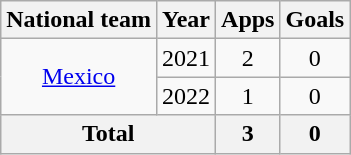<table class="wikitable" style="text-align: center;">
<tr>
<th>National team</th>
<th>Year</th>
<th>Apps</th>
<th>Goals</th>
</tr>
<tr>
<td rowspan="2" valign="center"><a href='#'>Mexico</a></td>
<td>2021</td>
<td>2</td>
<td>0</td>
</tr>
<tr>
<td>2022</td>
<td>1</td>
<td>0</td>
</tr>
<tr>
<th colspan="2">Total</th>
<th>3</th>
<th>0</th>
</tr>
</table>
